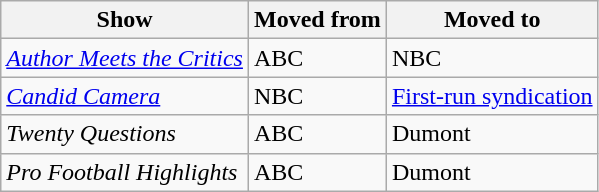<table class="wikitable">
<tr>
<th>Show</th>
<th>Moved from</th>
<th>Moved to</th>
</tr>
<tr>
<td><em><a href='#'>Author Meets the Critics</a></em></td>
<td>ABC</td>
<td>NBC</td>
</tr>
<tr>
<td><em><a href='#'>Candid Camera</a></em></td>
<td>NBC</td>
<td><a href='#'>First-run syndication</a></td>
</tr>
<tr>
<td><em>Twenty Questions</em></td>
<td>ABC</td>
<td>Dumont</td>
</tr>
<tr>
<td><em>Pro Football Highlights</em></td>
<td>ABC</td>
<td>Dumont</td>
</tr>
</table>
